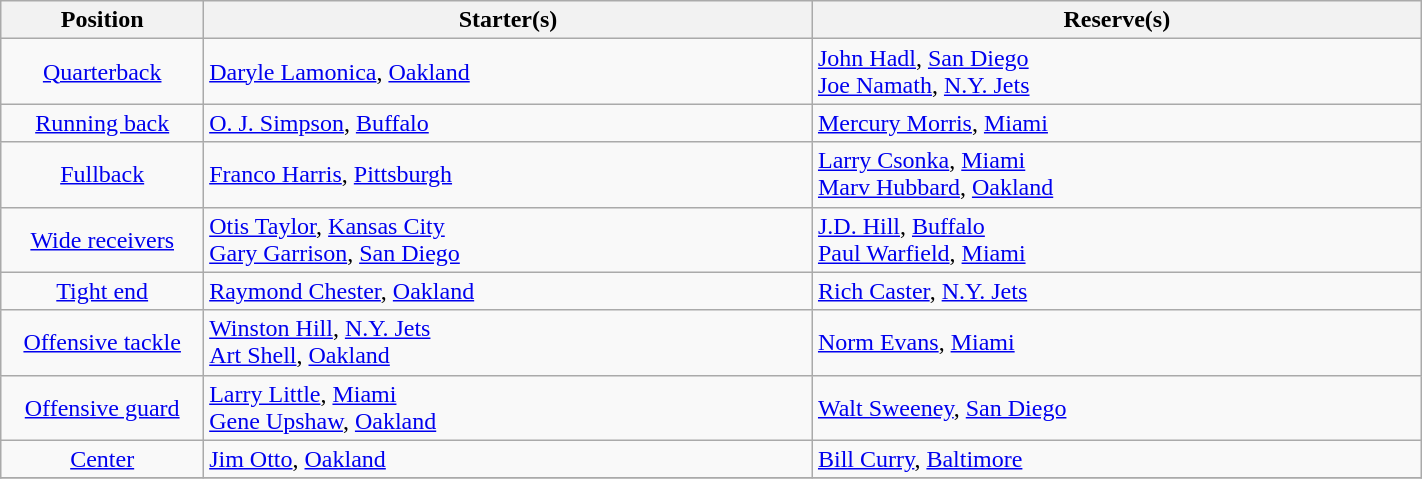<table class="wikitable" width=75%>
<tr>
<th width=10%>Position</th>
<th width=30%>Starter(s)</th>
<th width=30%>Reserve(s)</th>
</tr>
<tr>
<td align=center><a href='#'>Quarterback</a></td>
<td> <a href='#'>Daryle Lamonica</a>, <a href='#'>Oakland</a></td>
<td> <a href='#'>John Hadl</a>, <a href='#'>San Diego</a><br> <a href='#'>Joe Namath</a>, <a href='#'>N.Y. Jets</a></td>
</tr>
<tr>
<td align=center><a href='#'>Running back</a></td>
<td> <a href='#'>O. J. Simpson</a>, <a href='#'>Buffalo</a></td>
<td> <a href='#'>Mercury Morris</a>, <a href='#'>Miami</a></td>
</tr>
<tr>
<td align=center><a href='#'>Fullback</a></td>
<td> <a href='#'>Franco Harris</a>, <a href='#'>Pittsburgh</a></td>
<td> <a href='#'>Larry Csonka</a>, <a href='#'>Miami</a><br> <a href='#'>Marv Hubbard</a>, <a href='#'>Oakland</a></td>
</tr>
<tr>
<td align=center><a href='#'>Wide receivers</a></td>
<td> <a href='#'>Otis Taylor</a>, <a href='#'>Kansas City</a><br> <a href='#'>Gary Garrison</a>, <a href='#'>San Diego</a></td>
<td> <a href='#'>J.D. Hill</a>, <a href='#'>Buffalo</a><br> <a href='#'>Paul Warfield</a>, <a href='#'>Miami</a></td>
</tr>
<tr>
<td align=center><a href='#'>Tight end</a></td>
<td> <a href='#'>Raymond Chester</a>, <a href='#'>Oakland</a></td>
<td> <a href='#'>Rich Caster</a>, <a href='#'>N.Y. Jets</a></td>
</tr>
<tr>
<td align=center><a href='#'>Offensive tackle</a></td>
<td> <a href='#'>Winston Hill</a>, <a href='#'>N.Y. Jets</a><br> <a href='#'>Art Shell</a>, <a href='#'>Oakland</a></td>
<td> <a href='#'>Norm Evans</a>, <a href='#'>Miami</a></td>
</tr>
<tr>
<td align=center><a href='#'>Offensive guard</a></td>
<td> <a href='#'>Larry Little</a>, <a href='#'>Miami</a><br> <a href='#'>Gene Upshaw</a>, <a href='#'>Oakland</a></td>
<td> <a href='#'>Walt Sweeney</a>, <a href='#'>San Diego</a></td>
</tr>
<tr>
<td align=center><a href='#'>Center</a></td>
<td> <a href='#'>Jim Otto</a>, <a href='#'>Oakland</a></td>
<td> <a href='#'>Bill Curry</a>, <a href='#'>Baltimore</a></td>
</tr>
<tr>
</tr>
</table>
